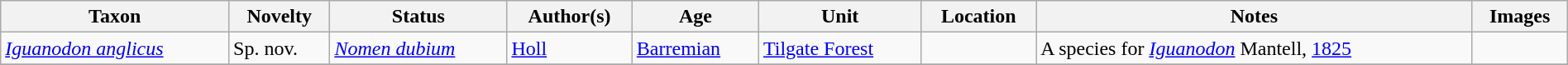<table class="wikitable sortable" align="center" width="100%">
<tr>
<th>Taxon</th>
<th>Novelty</th>
<th>Status</th>
<th>Author(s)</th>
<th>Age</th>
<th>Unit</th>
<th>Location</th>
<th>Notes</th>
<th>Images</th>
</tr>
<tr>
<td><em><a href='#'>Iguanodon anglicus</a></em></td>
<td>Sp. nov.</td>
<td><em><a href='#'>Nomen dubium</a></em></td>
<td><a href='#'>Holl</a></td>
<td><a href='#'>Barremian</a></td>
<td><a href='#'>Tilgate Forest</a></td>
<td></td>
<td>A species for <em><a href='#'>Iguanodon</a></em> Mantell, <a href='#'>1825</a></td>
<td></td>
</tr>
<tr>
</tr>
</table>
